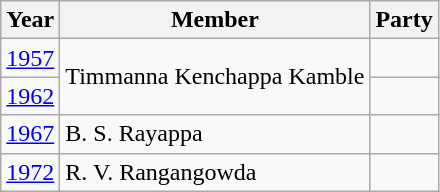<table class="wikitable sortable">
<tr>
<th>Year</th>
<th>Member</th>
<th colspan="2">Party</th>
</tr>
<tr>
<td><a href='#'>1957</a></td>
<td rowspan=2>Timmanna Kenchappa Kamble</td>
<td></td>
</tr>
<tr>
<td><a href='#'>1962</a></td>
</tr>
<tr>
<td><a href='#'>1967</a></td>
<td>B. S. Rayappa</td>
<td></td>
</tr>
<tr>
<td><a href='#'>1972</a></td>
<td>R. V. Rangangowda</td>
<td></td>
</tr>
</table>
